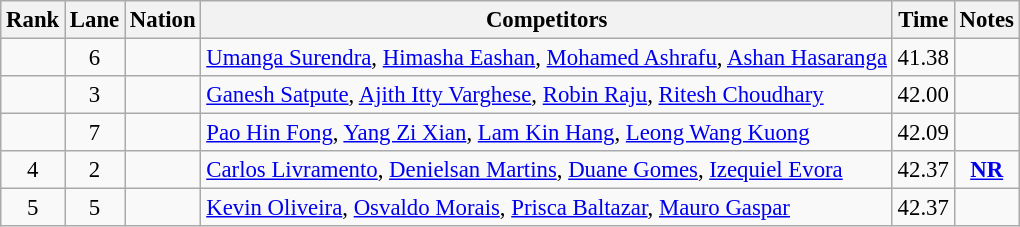<table class="wikitable sortable" style="text-align:center; font-size:95%">
<tr>
<th>Rank</th>
<th>Lane</th>
<th>Nation</th>
<th>Competitors</th>
<th>Time</th>
<th>Notes</th>
</tr>
<tr>
<td></td>
<td>6</td>
<td align=left></td>
<td align=left><a href='#'>Umanga Surendra</a>, <a href='#'>Himasha Eashan</a>, <a href='#'>Mohamed Ashrafu</a>, <a href='#'>Ashan Hasaranga</a></td>
<td>41.38</td>
<td></td>
</tr>
<tr>
<td></td>
<td>3</td>
<td align=left></td>
<td align=left><a href='#'>Ganesh Satpute</a>, <a href='#'>Ajith Itty Varghese</a>, <a href='#'>Robin Raju</a>, <a href='#'>Ritesh Choudhary</a></td>
<td>42.00</td>
<td></td>
</tr>
<tr>
<td></td>
<td>7</td>
<td align=left></td>
<td align=left><a href='#'>Pao Hin Fong</a>, <a href='#'>Yang Zi Xian</a>, <a href='#'>Lam Kin Hang</a>, <a href='#'>Leong Wang Kuong</a></td>
<td>42.09</td>
<td></td>
</tr>
<tr>
<td>4</td>
<td>2</td>
<td align=left></td>
<td align=left><a href='#'>Carlos Livramento</a>, <a href='#'>Denielsan Martins</a>, <a href='#'>Duane Gomes</a>, <a href='#'>Izequiel Evora</a></td>
<td>42.37</td>
<td><strong><a href='#'>NR</a></strong></td>
</tr>
<tr>
<td>5</td>
<td>5</td>
<td align=left></td>
<td align=left><a href='#'>Kevin Oliveira</a>, <a href='#'>Osvaldo Morais</a>, <a href='#'>Prisca Baltazar</a>, <a href='#'>Mauro Gaspar</a></td>
<td>42.37</td>
<td></td>
</tr>
</table>
